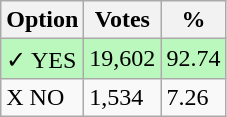<table class="wikitable">
<tr>
<th>Option</th>
<th>Votes</th>
<th>%</th>
</tr>
<tr>
<td style=background:#bbf8be>✓ YES</td>
<td style=background:#bbf8be>19,602</td>
<td style=background:#bbf8be>92.74</td>
</tr>
<tr>
<td>X NO</td>
<td>1,534</td>
<td>7.26</td>
</tr>
</table>
